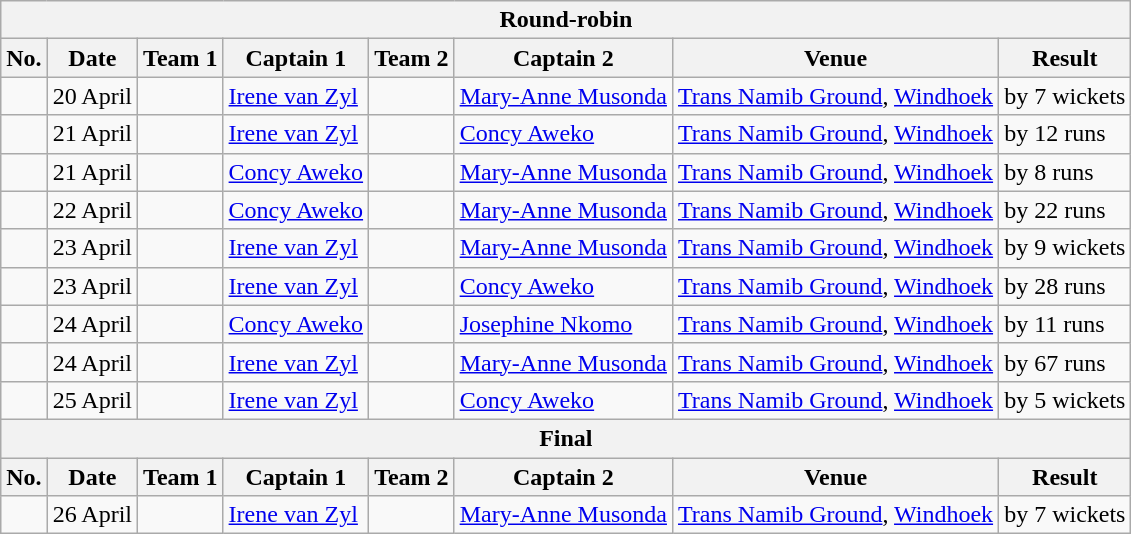<table class="wikitable">
<tr>
<th colspan="9">Round-robin</th>
</tr>
<tr>
<th>No.</th>
<th>Date</th>
<th>Team 1</th>
<th>Captain 1</th>
<th>Team 2</th>
<th>Captain 2</th>
<th>Venue</th>
<th>Result</th>
</tr>
<tr>
<td></td>
<td>20 April</td>
<td></td>
<td><a href='#'>Irene van Zyl</a></td>
<td></td>
<td><a href='#'>Mary-Anne Musonda</a></td>
<td><a href='#'>Trans Namib Ground</a>, <a href='#'>Windhoek</a></td>
<td> by 7 wickets</td>
</tr>
<tr>
<td></td>
<td>21 April</td>
<td></td>
<td><a href='#'>Irene van Zyl</a></td>
<td></td>
<td><a href='#'>Concy Aweko</a></td>
<td><a href='#'>Trans Namib Ground</a>, <a href='#'>Windhoek</a></td>
<td> by 12 runs</td>
</tr>
<tr>
<td></td>
<td>21 April</td>
<td></td>
<td><a href='#'>Concy Aweko</a></td>
<td></td>
<td><a href='#'>Mary-Anne Musonda</a></td>
<td><a href='#'>Trans Namib Ground</a>, <a href='#'>Windhoek</a></td>
<td> by 8 runs</td>
</tr>
<tr>
<td></td>
<td>22 April</td>
<td></td>
<td><a href='#'>Concy Aweko</a></td>
<td></td>
<td><a href='#'>Mary-Anne Musonda</a></td>
<td><a href='#'>Trans Namib Ground</a>, <a href='#'>Windhoek</a></td>
<td> by 22 runs</td>
</tr>
<tr>
<td></td>
<td>23 April</td>
<td></td>
<td><a href='#'>Irene van Zyl</a></td>
<td></td>
<td><a href='#'>Mary-Anne Musonda</a></td>
<td><a href='#'>Trans Namib Ground</a>, <a href='#'>Windhoek</a></td>
<td> by 9 wickets</td>
</tr>
<tr>
<td></td>
<td>23 April</td>
<td></td>
<td><a href='#'>Irene van Zyl</a></td>
<td></td>
<td><a href='#'>Concy Aweko</a></td>
<td><a href='#'>Trans Namib Ground</a>, <a href='#'>Windhoek</a></td>
<td> by 28 runs</td>
</tr>
<tr>
<td></td>
<td>24 April</td>
<td></td>
<td><a href='#'>Concy Aweko</a></td>
<td></td>
<td><a href='#'>Josephine Nkomo</a></td>
<td><a href='#'>Trans Namib Ground</a>, <a href='#'>Windhoek</a></td>
<td> by 11 runs</td>
</tr>
<tr>
<td></td>
<td>24 April</td>
<td></td>
<td><a href='#'>Irene van Zyl</a></td>
<td></td>
<td><a href='#'>Mary-Anne Musonda</a></td>
<td><a href='#'>Trans Namib Ground</a>, <a href='#'>Windhoek</a></td>
<td> by 67 runs</td>
</tr>
<tr>
<td></td>
<td>25 April</td>
<td></td>
<td><a href='#'>Irene van Zyl</a></td>
<td></td>
<td><a href='#'>Concy Aweko</a></td>
<td><a href='#'>Trans Namib Ground</a>, <a href='#'>Windhoek</a></td>
<td> by 5 wickets</td>
</tr>
<tr>
<th colspan="9">Final</th>
</tr>
<tr>
<th>No.</th>
<th>Date</th>
<th>Team 1</th>
<th>Captain 1</th>
<th>Team 2</th>
<th>Captain 2</th>
<th>Venue</th>
<th>Result</th>
</tr>
<tr>
<td></td>
<td>26 April</td>
<td></td>
<td><a href='#'>Irene van Zyl</a></td>
<td></td>
<td><a href='#'>Mary-Anne Musonda</a></td>
<td><a href='#'>Trans Namib Ground</a>, <a href='#'>Windhoek</a></td>
<td> by 7 wickets</td>
</tr>
</table>
